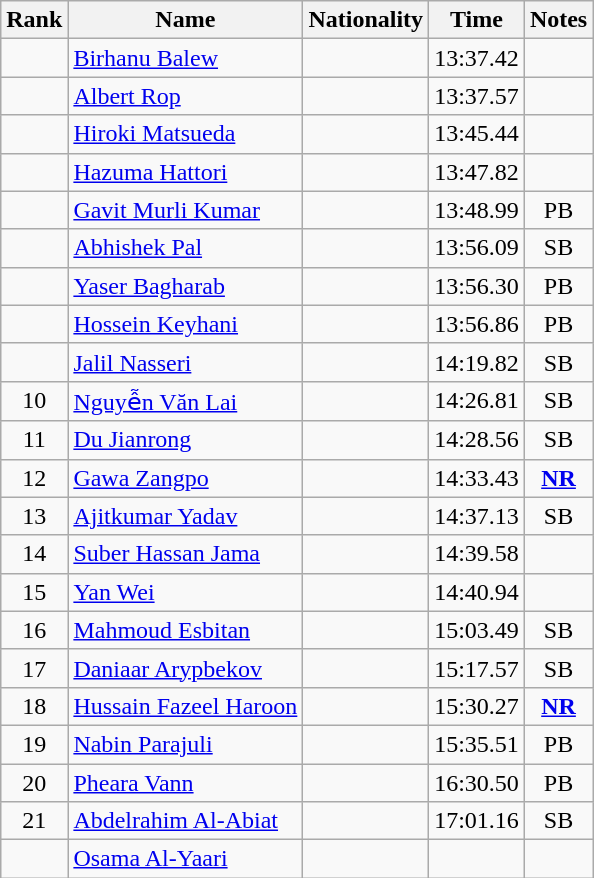<table class="wikitable sortable" style="text-align:center">
<tr>
<th>Rank</th>
<th>Name</th>
<th>Nationality</th>
<th>Time</th>
<th>Notes</th>
</tr>
<tr>
<td></td>
<td align=left><a href='#'>Birhanu Balew</a></td>
<td align=left></td>
<td>13:37.42</td>
<td></td>
</tr>
<tr>
<td></td>
<td align=left><a href='#'>Albert Rop</a></td>
<td align=left></td>
<td>13:37.57</td>
<td></td>
</tr>
<tr>
<td></td>
<td align=left><a href='#'>Hiroki Matsueda</a></td>
<td align=left></td>
<td>13:45.44</td>
<td></td>
</tr>
<tr>
<td></td>
<td align=left><a href='#'>Hazuma Hattori</a></td>
<td align=left></td>
<td>13:47.82</td>
<td></td>
</tr>
<tr>
<td></td>
<td align=left><a href='#'>Gavit Murli Kumar</a></td>
<td align=left></td>
<td>13:48.99</td>
<td>PB</td>
</tr>
<tr>
<td></td>
<td align=left><a href='#'>Abhishek Pal</a></td>
<td align=left></td>
<td>13:56.09</td>
<td>SB</td>
</tr>
<tr>
<td></td>
<td align=left><a href='#'>Yaser Bagharab</a></td>
<td align=left></td>
<td>13:56.30</td>
<td>PB</td>
</tr>
<tr>
<td></td>
<td align=left><a href='#'>Hossein Keyhani</a></td>
<td align=left></td>
<td>13:56.86</td>
<td>PB</td>
</tr>
<tr>
<td></td>
<td align=left><a href='#'>Jalil Nasseri</a></td>
<td align=left></td>
<td>14:19.82</td>
<td>SB</td>
</tr>
<tr>
<td>10</td>
<td align=left><a href='#'>Nguyễn Văn Lai</a></td>
<td align=left></td>
<td>14:26.81</td>
<td>SB</td>
</tr>
<tr>
<td>11</td>
<td align=left><a href='#'>Du Jianrong</a></td>
<td align=left></td>
<td>14:28.56</td>
<td>SB</td>
</tr>
<tr>
<td>12</td>
<td align=left><a href='#'>Gawa Zangpo</a></td>
<td align=left></td>
<td>14:33.43</td>
<td><strong><a href='#'>NR</a></strong></td>
</tr>
<tr>
<td>13</td>
<td align=left><a href='#'>Ajitkumar Yadav</a></td>
<td align=left></td>
<td>14:37.13</td>
<td>SB</td>
</tr>
<tr>
<td>14</td>
<td align=left><a href='#'>Suber Hassan Jama</a></td>
<td align=left></td>
<td>14:39.58</td>
<td></td>
</tr>
<tr>
<td>15</td>
<td align=left><a href='#'>Yan Wei</a></td>
<td align=left></td>
<td>14:40.94</td>
<td></td>
</tr>
<tr>
<td>16</td>
<td align=left><a href='#'>Mahmoud Esbitan</a></td>
<td align=left></td>
<td>15:03.49</td>
<td>SB</td>
</tr>
<tr>
<td>17</td>
<td align=left><a href='#'>Daniaar Arypbekov</a></td>
<td align=left></td>
<td>15:17.57</td>
<td>SB</td>
</tr>
<tr>
<td>18</td>
<td align=left><a href='#'>Hussain Fazeel Haroon</a></td>
<td align=left></td>
<td>15:30.27</td>
<td><strong><a href='#'>NR</a></strong></td>
</tr>
<tr>
<td>19</td>
<td align=left><a href='#'>Nabin Parajuli</a></td>
<td align=left></td>
<td>15:35.51</td>
<td>PB</td>
</tr>
<tr>
<td>20</td>
<td align=left><a href='#'>Pheara Vann</a></td>
<td align=left></td>
<td>16:30.50</td>
<td>PB</td>
</tr>
<tr>
<td>21</td>
<td align=left><a href='#'>Abdelrahim Al-Abiat</a></td>
<td align=left></td>
<td>17:01.16</td>
<td>SB</td>
</tr>
<tr>
<td></td>
<td align=left><a href='#'>Osama Al-Yaari</a></td>
<td align=left></td>
<td></td>
<td></td>
</tr>
</table>
